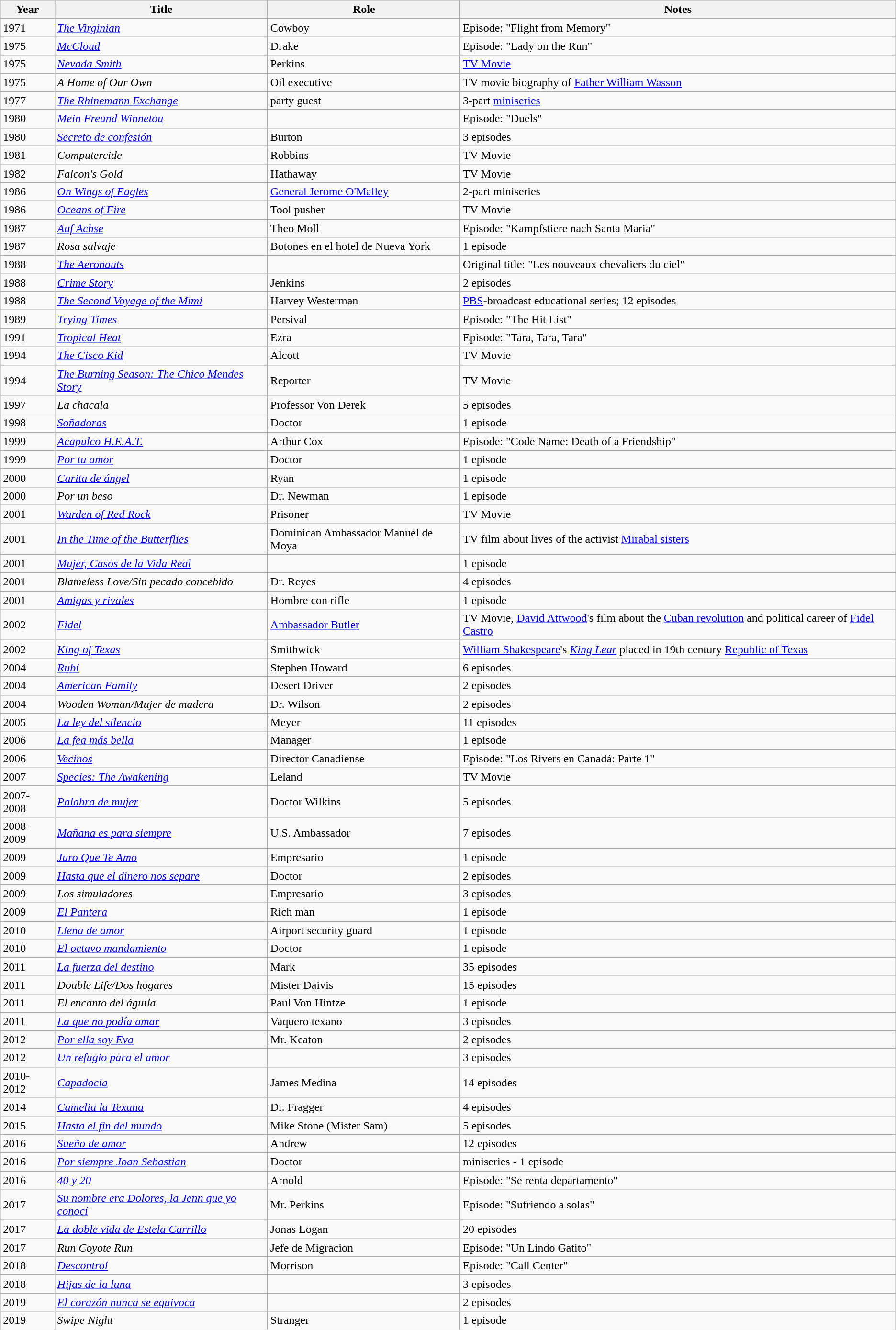<table class="wikitable">
<tr>
<th>Year</th>
<th>Title</th>
<th>Role</th>
<th>Notes</th>
</tr>
<tr>
<td>1971</td>
<td><em><a href='#'>The Virginian</a></em></td>
<td>Cowboy</td>
<td>Episode: "Flight from Memory"</td>
</tr>
<tr>
<td>1975</td>
<td><em><a href='#'>McCloud</a></em></td>
<td>Drake</td>
<td>Episode: "Lady on the Run"</td>
</tr>
<tr>
<td>1975</td>
<td><em><a href='#'>Nevada Smith</a></em></td>
<td>Perkins</td>
<td><a href='#'>TV Movie</a></td>
</tr>
<tr>
<td>1975</td>
<td><em>A Home of Our Own</em></td>
<td>Oil executive</td>
<td>TV movie biography of <a href='#'>Father William Wasson</a></td>
</tr>
<tr>
<td>1977</td>
<td><em><a href='#'>The Rhinemann Exchange</a></em></td>
<td>party guest</td>
<td>3-part <a href='#'>miniseries</a></td>
</tr>
<tr>
<td>1980</td>
<td><em><a href='#'>Mein Freund Winnetou</a></em></td>
<td></td>
<td>Episode: "Duels"</td>
</tr>
<tr>
<td>1980</td>
<td><em><a href='#'>Secreto de confesión</a></em></td>
<td>Burton</td>
<td>3 episodes</td>
</tr>
<tr>
<td>1981</td>
<td><em>Computercide</em></td>
<td>Robbins</td>
<td>TV Movie</td>
</tr>
<tr>
<td>1982</td>
<td><em>Falcon's Gold</em></td>
<td>Hathaway</td>
<td>TV Movie</td>
</tr>
<tr>
<td>1986</td>
<td><em><a href='#'>On Wings of Eagles</a></em></td>
<td><a href='#'>General Jerome O'Malley</a></td>
<td>2-part miniseries</td>
</tr>
<tr>
<td>1986</td>
<td><em><a href='#'>Oceans of Fire</a></em></td>
<td>Tool pusher</td>
<td>TV Movie</td>
</tr>
<tr>
<td>1987</td>
<td><em><a href='#'>Auf Achse</a></em></td>
<td>Theo Moll</td>
<td>Episode: "Kampfstiere nach Santa Maria"</td>
</tr>
<tr>
<td>1987</td>
<td><em>Rosa salvaje</em></td>
<td>Botones en el hotel de Nueva York</td>
<td>1 episode</td>
</tr>
<tr>
<td>1988</td>
<td><em><a href='#'>The Aeronauts</a></em></td>
<td></td>
<td>Original title: "Les nouveaux chevaliers du ciel"</td>
</tr>
<tr>
<td>1988</td>
<td><em><a href='#'>Crime Story</a></em></td>
<td>Jenkins</td>
<td>2 episodes</td>
</tr>
<tr>
<td>1988</td>
<td><em><a href='#'>The Second Voyage of the Mimi</a></em></td>
<td>Harvey Westerman</td>
<td><a href='#'>PBS</a>-broadcast educational series; 12 episodes</td>
</tr>
<tr>
<td>1989</td>
<td><em><a href='#'>Trying Times</a></em></td>
<td>Persival</td>
<td>Episode: "The Hit List"</td>
</tr>
<tr>
<td>1991</td>
<td><em><a href='#'>Tropical Heat</a></em></td>
<td>Ezra</td>
<td>Episode: "Tara, Tara, Tara"</td>
</tr>
<tr>
<td>1994</td>
<td><em><a href='#'>The Cisco Kid</a></em></td>
<td>Alcott</td>
<td>TV Movie</td>
</tr>
<tr>
<td>1994</td>
<td><em><a href='#'>The Burning Season: The Chico Mendes Story</a></em></td>
<td>Reporter</td>
<td>TV Movie</td>
</tr>
<tr>
<td>1997</td>
<td><em>La chacala</em></td>
<td>Professor Von Derek</td>
<td>5 episodes</td>
</tr>
<tr>
<td>1998</td>
<td><em><a href='#'>Soñadoras</a></em></td>
<td>Doctor</td>
<td>1 episode</td>
</tr>
<tr>
<td>1999</td>
<td><em><a href='#'>Acapulco H.E.A.T.</a></em></td>
<td>Arthur Cox</td>
<td>Episode: "Code Name: Death of a Friendship"</td>
</tr>
<tr>
<td>1999</td>
<td><em><a href='#'>Por tu amor</a></em></td>
<td>Doctor</td>
<td>1 episode</td>
</tr>
<tr>
<td>2000</td>
<td><em><a href='#'>Carita de ángel</a></em></td>
<td>Ryan</td>
<td>1 episode</td>
</tr>
<tr>
<td>2000</td>
<td><em>Por un beso</em></td>
<td>Dr. Newman</td>
<td>1 episode</td>
</tr>
<tr>
<td>2001</td>
<td><em><a href='#'>Warden of Red Rock</a></em></td>
<td>Prisoner</td>
<td>TV Movie</td>
</tr>
<tr>
<td>2001</td>
<td><em><a href='#'>In the Time of the Butterflies</a></em></td>
<td>Dominican Ambassador Manuel de Moya</td>
<td>TV film about lives of the activist <a href='#'>Mirabal sisters</a></td>
</tr>
<tr>
<td>2001</td>
<td><em><a href='#'>Mujer, Casos de la Vida Real</a></em></td>
<td></td>
<td>1 episode</td>
</tr>
<tr>
<td>2001</td>
<td><em>Blameless Love/Sin pecado concebido</em></td>
<td>Dr. Reyes</td>
<td>4 episodes</td>
</tr>
<tr>
<td>2001</td>
<td><em><a href='#'>Amigas y rivales</a></em></td>
<td>Hombre con rifle</td>
<td>1 episode</td>
</tr>
<tr>
<td>2002</td>
<td><em><a href='#'>Fidel</a></em></td>
<td><a href='#'>Ambassador Butler</a></td>
<td>TV Movie, <a href='#'>David Attwood</a>'s film about the <a href='#'>Cuban revolution</a> and political career of <a href='#'>Fidel Castro</a></td>
</tr>
<tr>
<td>2002</td>
<td><em><a href='#'>King of Texas</a></em></td>
<td>Smithwick</td>
<td><a href='#'>William Shakespeare</a>'s <em><a href='#'>King Lear</a></em> placed in 19th century <a href='#'>Republic of Texas</a></td>
</tr>
<tr>
<td>2004</td>
<td><em><a href='#'>Rubí</a></em></td>
<td>Stephen Howard</td>
<td>6 episodes</td>
</tr>
<tr>
<td>2004</td>
<td><em><a href='#'>American Family</a></em></td>
<td>Desert Driver</td>
<td>2 episodes</td>
</tr>
<tr>
<td>2004</td>
<td><em>Wooden Woman/Mujer de madera</em></td>
<td>Dr. Wilson</td>
<td>2 episodes</td>
</tr>
<tr>
<td>2005</td>
<td><em><a href='#'>La ley del silencio</a></em></td>
<td>Meyer</td>
<td>11 episodes</td>
</tr>
<tr>
<td>2006</td>
<td><em><a href='#'>La fea más bella</a></em></td>
<td>Manager</td>
<td>1 episode</td>
</tr>
<tr>
<td>2006</td>
<td><em><a href='#'>Vecinos</a></em></td>
<td>Director Canadiense</td>
<td>Episode: "Los Rivers en Canadá: Parte 1"</td>
</tr>
<tr>
<td>2007</td>
<td><em><a href='#'>Species: The Awakening</a></em></td>
<td>Leland</td>
<td>TV Movie</td>
</tr>
<tr>
<td>2007-2008</td>
<td><em><a href='#'>Palabra de mujer</a></em></td>
<td>Doctor Wilkins</td>
<td>5 episodes</td>
</tr>
<tr>
<td>2008-2009</td>
<td><em><a href='#'>Mañana es para siempre</a></em></td>
<td>U.S. Ambassador</td>
<td>7 episodes</td>
</tr>
<tr>
<td>2009</td>
<td><em><a href='#'>Juro Que Te Amo</a></em></td>
<td>Empresario</td>
<td>1 episode</td>
</tr>
<tr>
<td>2009</td>
<td><em><a href='#'>Hasta que el dinero nos separe</a></em></td>
<td>Doctor</td>
<td>2 episodes</td>
</tr>
<tr>
<td>2009</td>
<td><em>Los simuladores</em></td>
<td>Empresario</td>
<td>3 episodes</td>
</tr>
<tr>
<td>2009</td>
<td><em><a href='#'>El Pantera</a></em></td>
<td>Rich man</td>
<td>1 episode</td>
</tr>
<tr>
<td>2010</td>
<td><em><a href='#'>Llena de amor</a></em></td>
<td>Airport security guard</td>
<td>1 episode</td>
</tr>
<tr>
<td>2010</td>
<td><em><a href='#'>El octavo mandamiento</a></em></td>
<td>Doctor</td>
<td>1 episode</td>
</tr>
<tr>
<td>2011</td>
<td><em><a href='#'>La fuerza del destino</a></em></td>
<td>Mark</td>
<td>35 episodes</td>
</tr>
<tr>
<td>2011</td>
<td><em>Double Life/Dos hogares</em></td>
<td>Mister Daivis</td>
<td>15 episodes</td>
</tr>
<tr>
<td>2011</td>
<td><em>El encanto del águila</em></td>
<td>Paul Von Hintze</td>
<td>1 episode</td>
</tr>
<tr>
<td>2011</td>
<td><em><a href='#'>La que no podía amar</a></em></td>
<td>Vaquero texano</td>
<td>3 episodes</td>
</tr>
<tr>
<td>2012</td>
<td><em><a href='#'>Por ella soy Eva</a></em></td>
<td>Mr. Keaton</td>
<td>2 episodes</td>
</tr>
<tr>
<td>2012</td>
<td><em><a href='#'>Un refugio para el amor</a></em></td>
<td></td>
<td>3 episodes</td>
</tr>
<tr>
<td>2010-2012</td>
<td><em><a href='#'>Capadocia</a></em></td>
<td>James Medina</td>
<td>14 episodes</td>
</tr>
<tr>
<td>2014</td>
<td><em><a href='#'>Camelia la Texana</a></em></td>
<td>Dr. Fragger</td>
<td>4 episodes</td>
</tr>
<tr>
<td>2015</td>
<td><em><a href='#'>Hasta el fin del mundo</a></em></td>
<td>Mike Stone (Mister Sam)</td>
<td>5 episodes</td>
</tr>
<tr>
<td>2016</td>
<td><em><a href='#'>Sueño de amor</a></em></td>
<td>Andrew</td>
<td>12 episodes</td>
</tr>
<tr>
<td>2016</td>
<td><em><a href='#'>Por siempre Joan Sebastian</a></em></td>
<td>Doctor</td>
<td>miniseries - 1 episode</td>
</tr>
<tr>
<td>2016</td>
<td><em><a href='#'>40 y 20</a></em></td>
<td>Arnold</td>
<td>Episode: "Se renta departamento"</td>
</tr>
<tr>
<td>2017</td>
<td><em><a href='#'>Su nombre era Dolores, la Jenn que yo conocí</a></em></td>
<td>Mr. Perkins</td>
<td>Episode: "Sufriendo a solas"</td>
</tr>
<tr>
<td>2017</td>
<td><em><a href='#'>La doble vida de Estela Carrillo</a></em></td>
<td>Jonas Logan</td>
<td>20 episodes</td>
</tr>
<tr>
<td>2017</td>
<td><em>Run Coyote Run</em></td>
<td>Jefe de Migracion</td>
<td>Episode: "Un Lindo Gatito"</td>
</tr>
<tr>
<td>2018</td>
<td><em><a href='#'>Descontrol</a></em></td>
<td>Morrison</td>
<td>Episode: "Call Center"</td>
</tr>
<tr>
<td>2018</td>
<td><em><a href='#'>Hijas de la luna</a></em></td>
<td></td>
<td>3 episodes</td>
</tr>
<tr>
<td>2019</td>
<td><em><a href='#'>El corazón nunca se equivoca</a></em></td>
<td></td>
<td>2 episodes</td>
</tr>
<tr>
<td>2019</td>
<td><em>Swipe Night</em></td>
<td>Stranger</td>
<td>1 episode</td>
</tr>
</table>
